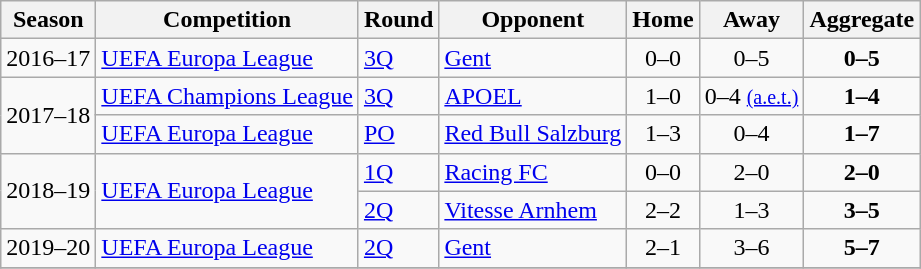<table class="wikitable">
<tr>
<th>Season</th>
<th>Competition</th>
<th>Round</th>
<th>Opponent</th>
<th>Home</th>
<th>Away</th>
<th>Aggregate</th>
</tr>
<tr>
<td>2016–17</td>
<td><a href='#'>UEFA Europa League</a></td>
<td><a href='#'>3Q</a></td>
<td> <a href='#'>Gent</a></td>
<td style="text-align:center;">0–0</td>
<td style="text-align:center;">0–5</td>
<td style="text-align:center;"><strong>0–5</strong></td>
</tr>
<tr>
<td rowspan="2">2017–18</td>
<td><a href='#'>UEFA Champions League</a></td>
<td><a href='#'>3Q</a></td>
<td> <a href='#'>APOEL</a></td>
<td style="text-align:center;">1–0</td>
<td style="text-align:center;">0–4 <small><a href='#'>(a.e.t.)</a></small></td>
<td style="text-align:center;"><strong>1–4</strong></td>
</tr>
<tr>
<td><a href='#'>UEFA Europa League</a></td>
<td><a href='#'>PO</a></td>
<td> <a href='#'>Red Bull Salzburg</a></td>
<td style="text-align:center;">1–3</td>
<td style="text-align:center;">0–4</td>
<td style="text-align:center;"><strong>1–7</strong></td>
</tr>
<tr>
<td rowspan="2">2018–19</td>
<td rowspan="2"><a href='#'>UEFA Europa League</a></td>
<td><a href='#'>1Q</a></td>
<td> <a href='#'>Racing FC</a></td>
<td style="text-align:center;">0–0</td>
<td style="text-align:center;">2–0</td>
<td style="text-align:center;"><strong>2–0</strong></td>
</tr>
<tr>
<td><a href='#'>2Q</a></td>
<td> <a href='#'>Vitesse Arnhem</a></td>
<td style="text-align:center;">2–2</td>
<td style="text-align:center;">1–3</td>
<td style="text-align:center;"><strong>3–5</strong></td>
</tr>
<tr>
<td>2019–20</td>
<td><a href='#'>UEFA Europa League</a></td>
<td><a href='#'>2Q</a></td>
<td> <a href='#'>Gent</a></td>
<td style="text-align:center;">2–1</td>
<td style="text-align:center;">3–6</td>
<td style="text-align:center;"><strong>5–7</strong></td>
</tr>
<tr>
</tr>
</table>
